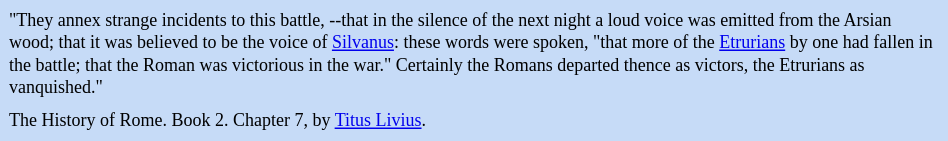<table class="toccolours" style="float: right; margin-left: 1em; margin-right: 2em; font-size: 75%; background:#c6dbf7; color:black; width:55em; max-width: 50%;" cellspacing="5">
<tr>
<td style="text-align: left;">"They annex strange incidents to this battle, --that in the silence of the next night a loud voice was emitted from the Arsian wood; that it was believed to be the voice of <a href='#'>Silvanus</a>: these words were spoken, "that more of the <a href='#'>Etrurians</a> by one had fallen in the battle; that the Roman was victorious in the war." Certainly the Romans departed thence as victors, the Etrurians as vanquished."</td>
</tr>
<tr>
<td style="text-align: left;">The History of Rome. Book 2. Chapter 7, by <a href='#'>Titus Livius</a>.</td>
</tr>
</table>
